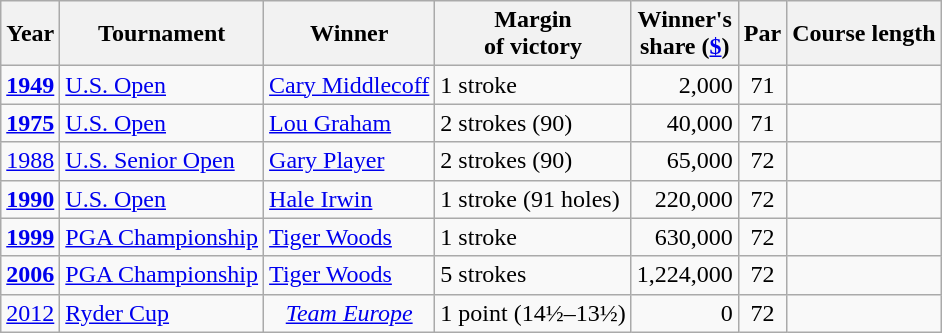<table class="wikitable">
<tr>
<th>Year</th>
<th>Tournament</th>
<th>Winner</th>
<th>Margin<br> of victory</th>
<th>Winner's<br> share (<a href='#'>$</a>)</th>
<th>Par</th>
<th>Course length</th>
</tr>
<tr>
<td><strong><a href='#'>1949</a></strong></td>
<td><a href='#'>U.S. Open</a></td>
<td> <a href='#'>Cary Middlecoff</a></td>
<td>1 stroke</td>
<td align=right>2,000</td>
<td align=center>71</td>
<td align=center></td>
</tr>
<tr>
<td><strong><a href='#'>1975</a></strong></td>
<td><a href='#'>U.S. Open</a></td>
<td> <a href='#'>Lou Graham</a></td>
<td>2 strokes (90)</td>
<td align=right>40,000</td>
<td align=center>71</td>
<td align=center></td>
</tr>
<tr>
<td><a href='#'>1988</a></td>
<td><a href='#'>U.S. Senior Open</a></td>
<td> <a href='#'>Gary Player</a></td>
<td>2 strokes (90)</td>
<td align=right>65,000</td>
<td align=center>72</td>
<td align=center></td>
</tr>
<tr>
<td><strong><a href='#'>1990</a></strong></td>
<td><a href='#'>U.S. Open</a></td>
<td> <a href='#'>Hale Irwin</a></td>
<td>1 stroke (91 holes)</td>
<td align=right>220,000</td>
<td align=center>72</td>
<td align=center></td>
</tr>
<tr>
<td><strong><a href='#'>1999</a></strong></td>
<td><a href='#'>PGA Championship</a></td>
<td> <a href='#'>Tiger Woods</a></td>
<td>1 stroke</td>
<td align=right>630,000</td>
<td align=center>72</td>
<td align=center></td>
</tr>
<tr>
<td><strong><a href='#'>2006</a></strong></td>
<td><a href='#'>PGA Championship</a></td>
<td> <a href='#'>Tiger Woods</a></td>
<td>5 strokes</td>
<td align=right>1,224,000</td>
<td align=center>72</td>
<td align=center></td>
</tr>
<tr>
<td><a href='#'>2012</a></td>
<td><a href='#'>Ryder Cup</a> </td>
<td align=center><em><a href='#'>Team Europe</a></em></td>
<td>1 point (14½–13½)</td>
<td align=right>0</td>
<td align=center>72</td>
<td align=center></td>
</tr>
</table>
